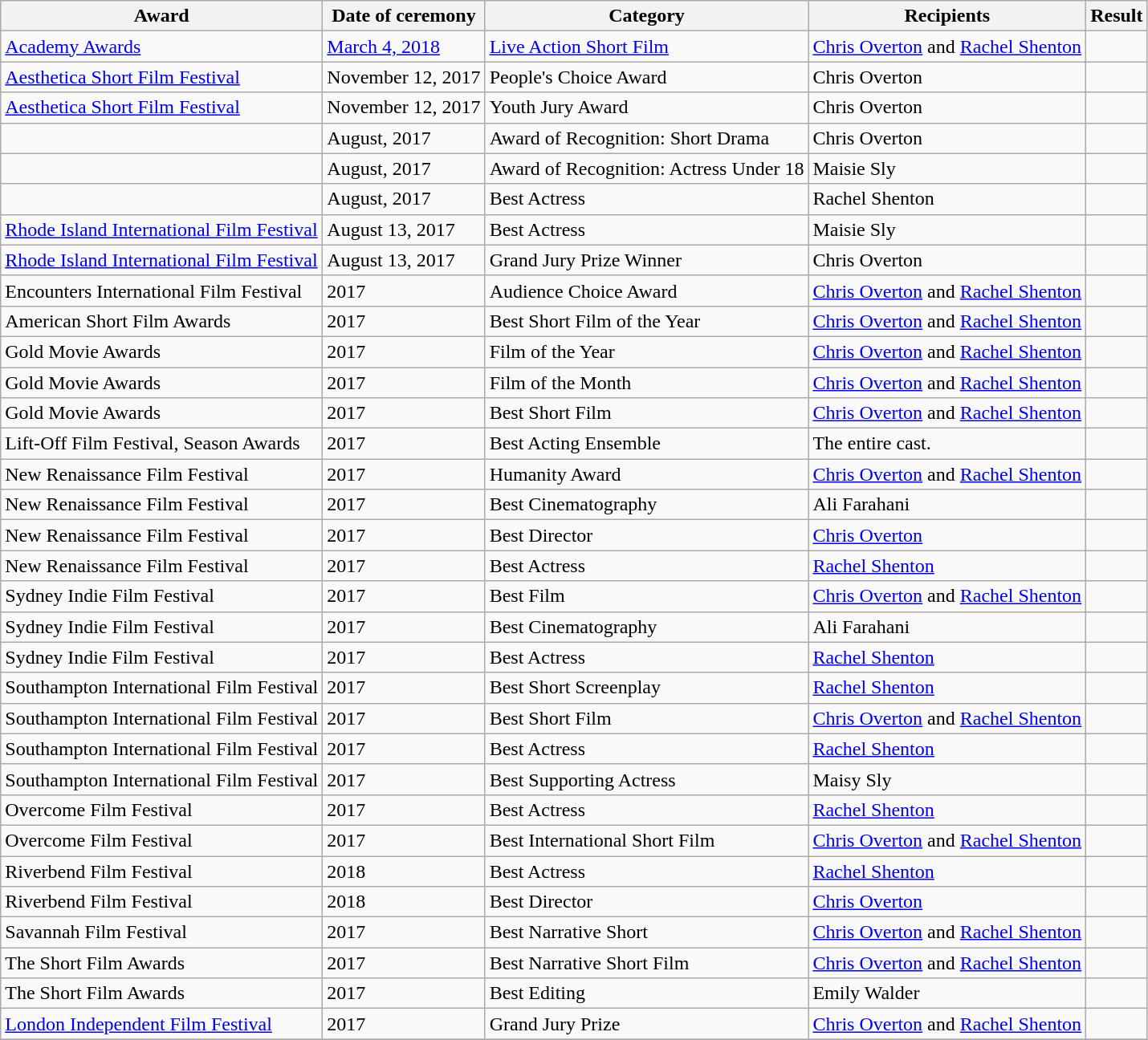<table class="wikitable">
<tr>
<th>Award</th>
<th>Date of ceremony</th>
<th>Category</th>
<th>Recipients</th>
<th>Result</th>
</tr>
<tr>
<td><a href='#'>Academy Awards</a></td>
<td><a href='#'>March 4, 2018</a></td>
<td><a href='#'>Live Action Short Film</a></td>
<td><a href='#'>Chris Overton</a> and <a href='#'>Rachel Shenton</a></td>
<td></td>
</tr>
<tr>
<td><a href='#'>Aesthetica Short Film Festival</a></td>
<td>November 12, 2017</td>
<td>People's Choice Award</td>
<td>Chris Overton</td>
<td></td>
</tr>
<tr>
<td><a href='#'>Aesthetica Short Film Festival</a></td>
<td>November 12, 2017</td>
<td>Youth Jury Award</td>
<td>Chris Overton</td>
<td></td>
</tr>
<tr>
<td></td>
<td>August, 2017</td>
<td>Award of Recognition: Short Drama</td>
<td>Chris Overton</td>
<td></td>
</tr>
<tr>
<td></td>
<td>August, 2017</td>
<td>Award of Recognition: Actress Under 18</td>
<td>Maisie Sly</td>
<td></td>
</tr>
<tr>
<td></td>
<td>August, 2017</td>
<td>Best Actress</td>
<td>Rachel Shenton</td>
<td></td>
</tr>
<tr>
<td><a href='#'>Rhode Island International Film Festival</a></td>
<td>August 13, 2017</td>
<td>Best Actress</td>
<td>Maisie Sly</td>
<td></td>
</tr>
<tr>
<td><a href='#'>Rhode Island International Film Festival</a></td>
<td>August 13, 2017</td>
<td>Grand Jury Prize Winner</td>
<td>Chris Overton</td>
<td></td>
</tr>
<tr>
<td>Encounters International Film Festival</td>
<td>2017</td>
<td>Audience Choice Award</td>
<td><a href='#'>Chris Overton</a> and <a href='#'>Rachel Shenton</a></td>
<td></td>
</tr>
<tr>
<td>American Short Film Awards</td>
<td>2017</td>
<td>Best Short Film of the Year</td>
<td><a href='#'>Chris Overton</a> and <a href='#'>Rachel Shenton</a></td>
<td></td>
</tr>
<tr>
<td>Gold Movie Awards</td>
<td>2017</td>
<td>Film of the Year</td>
<td><a href='#'>Chris Overton</a> and <a href='#'>Rachel Shenton</a></td>
<td></td>
</tr>
<tr>
<td>Gold Movie Awards</td>
<td>2017</td>
<td>Film of the Month</td>
<td><a href='#'>Chris Overton</a> and <a href='#'>Rachel Shenton</a></td>
<td></td>
</tr>
<tr>
<td>Gold Movie Awards</td>
<td>2017</td>
<td>Best Short Film</td>
<td><a href='#'>Chris Overton</a> and <a href='#'>Rachel Shenton</a></td>
<td></td>
</tr>
<tr>
<td>Lift-Off Film Festival, Season Awards</td>
<td>2017</td>
<td>Best Acting Ensemble</td>
<td>The entire cast.</td>
<td></td>
</tr>
<tr>
<td>New Renaissance Film Festival</td>
<td>2017</td>
<td>Humanity Award</td>
<td><a href='#'>Chris Overton</a> and <a href='#'>Rachel Shenton</a></td>
<td></td>
</tr>
<tr>
<td>New Renaissance Film Festival</td>
<td>2017</td>
<td>Best Cinematography</td>
<td>Ali Farahani</td>
<td></td>
</tr>
<tr>
<td>New Renaissance Film Festival</td>
<td>2017</td>
<td>Best Director</td>
<td><a href='#'>Chris Overton</a></td>
<td></td>
</tr>
<tr>
<td>New Renaissance Film Festival</td>
<td>2017</td>
<td>Best Actress</td>
<td><a href='#'>Rachel Shenton</a></td>
<td></td>
</tr>
<tr>
<td>Sydney Indie Film Festival</td>
<td>2017</td>
<td>Best Film</td>
<td><a href='#'>Chris Overton</a> and <a href='#'>Rachel Shenton</a></td>
<td></td>
</tr>
<tr>
<td>Sydney Indie Film Festival</td>
<td>2017</td>
<td>Best Cinematography</td>
<td>Ali Farahani</td>
<td></td>
</tr>
<tr>
<td>Sydney Indie Film Festival</td>
<td>2017</td>
<td>Best Actress</td>
<td><a href='#'>Rachel Shenton</a></td>
<td></td>
</tr>
<tr>
<td>Southampton International Film Festival</td>
<td>2017</td>
<td>Best Short Screenplay</td>
<td><a href='#'>Rachel Shenton</a></td>
<td></td>
</tr>
<tr>
<td>Southampton International Film Festival</td>
<td>2017</td>
<td>Best Short Film</td>
<td><a href='#'>Chris Overton</a> and <a href='#'>Rachel Shenton</a></td>
<td></td>
</tr>
<tr>
<td>Southampton International Film Festival</td>
<td>2017</td>
<td>Best Actress</td>
<td><a href='#'>Rachel Shenton</a></td>
<td></td>
</tr>
<tr>
<td>Southampton International Film Festival</td>
<td>2017</td>
<td>Best Supporting Actress</td>
<td>Maisy Sly</td>
<td></td>
</tr>
<tr>
<td>Overcome Film Festival</td>
<td>2017</td>
<td>Best Actress</td>
<td><a href='#'>Rachel Shenton</a></td>
<td></td>
</tr>
<tr>
<td>Overcome Film Festival</td>
<td>2017</td>
<td>Best International Short Film</td>
<td><a href='#'>Chris Overton</a> and <a href='#'>Rachel Shenton</a></td>
<td></td>
</tr>
<tr>
<td>Riverbend Film Festival</td>
<td>2018</td>
<td>Best Actress</td>
<td><a href='#'>Rachel Shenton</a></td>
<td></td>
</tr>
<tr>
<td>Riverbend Film Festival</td>
<td>2018</td>
<td>Best Director</td>
<td><a href='#'>Chris Overton</a></td>
<td></td>
</tr>
<tr>
<td>Savannah Film Festival</td>
<td>2017</td>
<td>Best Narrative Short</td>
<td><a href='#'>Chris Overton</a> and <a href='#'>Rachel Shenton</a></td>
<td></td>
</tr>
<tr>
<td>The Short Film Awards</td>
<td>2017</td>
<td>Best Narrative Short Film</td>
<td><a href='#'>Chris Overton</a> and <a href='#'>Rachel Shenton</a></td>
<td></td>
</tr>
<tr>
<td>The Short Film Awards</td>
<td>2017</td>
<td>Best Editing</td>
<td>Emily Walder</td>
<td></td>
</tr>
<tr>
<td><a href='#'>London Independent Film Festival</a></td>
<td>2017</td>
<td>Grand Jury Prize</td>
<td><a href='#'>Chris Overton</a> and <a href='#'>Rachel Shenton</a></td>
<td></td>
</tr>
<tr>
</tr>
</table>
